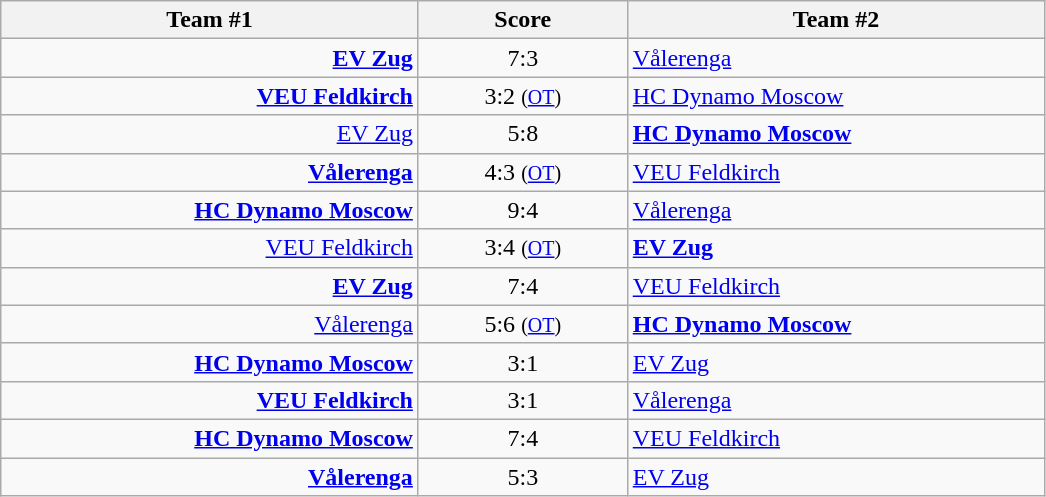<table class="wikitable" style="text-align: center;">
<tr>
<th width=22%>Team #1</th>
<th width=11%>Score</th>
<th width=22%>Team #2</th>
</tr>
<tr>
<td style="text-align: right;"><strong><a href='#'>EV Zug</a></strong> </td>
<td>7:3</td>
<td style="text-align: left;"> <a href='#'>Vålerenga</a></td>
</tr>
<tr>
<td style="text-align: right;"><strong><a href='#'>VEU Feldkirch</a></strong> </td>
<td>3:2 <small>(<a href='#'>OT</a>)</small></td>
<td style="text-align: left;"> <a href='#'>HC Dynamo Moscow</a></td>
</tr>
<tr>
<td style="text-align: right;"><a href='#'>EV Zug</a> </td>
<td>5:8</td>
<td style="text-align: left;"> <strong><a href='#'>HC Dynamo Moscow</a></strong></td>
</tr>
<tr>
<td style="text-align: right;"><strong><a href='#'>Vålerenga</a></strong> </td>
<td>4:3 <small>(<a href='#'>OT</a>)</small></td>
<td style="text-align: left;"> <a href='#'>VEU Feldkirch</a></td>
</tr>
<tr>
<td style="text-align: right;"><strong><a href='#'>HC Dynamo Moscow</a></strong> </td>
<td>9:4</td>
<td style="text-align: left;"> <a href='#'>Vålerenga</a></td>
</tr>
<tr>
<td style="text-align: right;"><a href='#'>VEU Feldkirch</a> </td>
<td>3:4 <small>(<a href='#'>OT</a>)</small></td>
<td style="text-align: left;"> <strong><a href='#'>EV Zug</a></strong></td>
</tr>
<tr>
<td style="text-align: right;"><strong><a href='#'>EV Zug</a></strong> </td>
<td>7:4</td>
<td style="text-align: left;"> <a href='#'>VEU Feldkirch</a></td>
</tr>
<tr>
<td style="text-align: right;"><a href='#'>Vålerenga</a> </td>
<td>5:6 <small>(<a href='#'>OT</a>)</small></td>
<td style="text-align: left;"> <strong><a href='#'>HC Dynamo Moscow</a></strong></td>
</tr>
<tr>
<td style="text-align: right;"><strong><a href='#'>HC Dynamo Moscow</a></strong> </td>
<td>3:1</td>
<td style="text-align: left;"> <a href='#'>EV Zug</a></td>
</tr>
<tr>
<td style="text-align: right;"><strong><a href='#'>VEU Feldkirch</a></strong> </td>
<td>3:1</td>
<td style="text-align: left;"> <a href='#'>Vålerenga</a></td>
</tr>
<tr>
<td style="text-align: right;"><strong><a href='#'>HC Dynamo Moscow</a></strong> </td>
<td>7:4</td>
<td style="text-align: left;"> <a href='#'>VEU Feldkirch</a></td>
</tr>
<tr>
<td style="text-align: right;"><strong><a href='#'>Vålerenga</a></strong> </td>
<td>5:3</td>
<td style="text-align: left;"> <a href='#'>EV Zug</a></td>
</tr>
</table>
